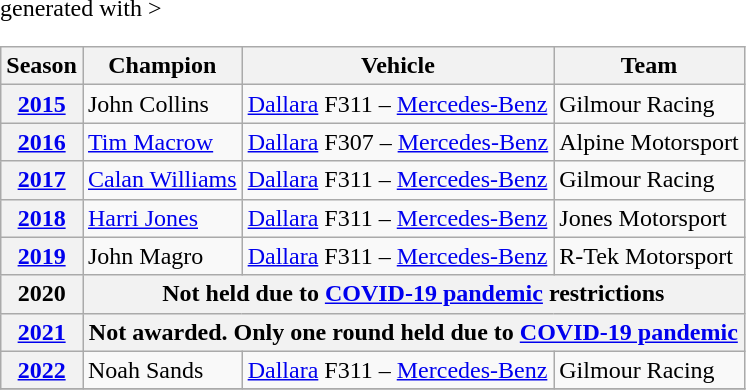<table class="wikitable" <hiddentext > generated with >
<tr style="font-weight:bold">
<th>Season</th>
<th>Champion</th>
<th>Vehicle</th>
<th>Team</th>
</tr>
<tr>
<th><a href='#'>2015</a></th>
<td> John Collins</td>
<td><a href='#'>Dallara</a> F311 – <a href='#'>Mercedes-Benz</a></td>
<td>Gilmour Racing</td>
</tr>
<tr>
<th><a href='#'>2016</a></th>
<td> <a href='#'>Tim Macrow</a></td>
<td><a href='#'>Dallara</a> F307 – <a href='#'>Mercedes-Benz</a></td>
<td>Alpine Motorsport</td>
</tr>
<tr>
<th><a href='#'>2017</a></th>
<td> <a href='#'>Calan Williams</a></td>
<td><a href='#'>Dallara</a> F311 – <a href='#'>Mercedes-Benz</a></td>
<td>Gilmour Racing</td>
</tr>
<tr>
<th><a href='#'>2018</a></th>
<td> <a href='#'>Harri Jones</a></td>
<td><a href='#'>Dallara</a> F311 – <a href='#'>Mercedes-Benz</a></td>
<td>Jones Motorsport</td>
</tr>
<tr>
<th><a href='#'>2019</a></th>
<td> John Magro</td>
<td><a href='#'>Dallara</a> F311 – <a href='#'>Mercedes-Benz</a></td>
<td>R-Tek Motorsport</td>
</tr>
<tr>
<th>2020</th>
<th colspan=3>Not held due to <a href='#'>COVID-19 pandemic</a> restrictions</th>
</tr>
<tr>
<th><a href='#'>2021</a></th>
<th colspan=3>Not awarded. Only one round held due to <a href='#'>COVID-19 pandemic</a></th>
</tr>
<tr>
<th><a href='#'>2022</a></th>
<td> Noah Sands</td>
<td><a href='#'>Dallara</a> F311 – <a href='#'>Mercedes-Benz</a></td>
<td>Gilmour Racing</td>
</tr>
<tr>
</tr>
</table>
